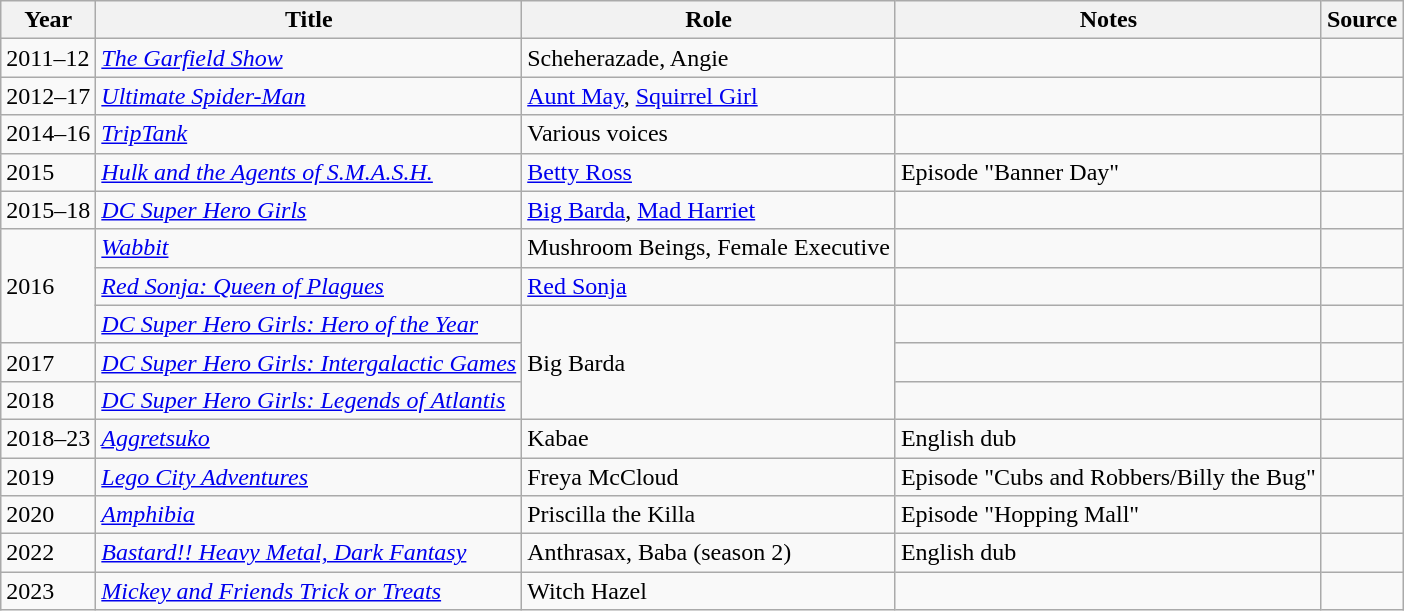<table class="wikitable sortable plainrowheaders">
<tr>
<th>Year</th>
<th>Title</th>
<th>Role</th>
<th class="unsortable">Notes</th>
<th class="unsortable">Source</th>
</tr>
<tr>
<td>2011–12</td>
<td><em><a href='#'>The Garfield Show</a></em></td>
<td>Scheherazade, Angie</td>
<td></td>
<td></td>
</tr>
<tr>
<td>2012–17</td>
<td><em><a href='#'>Ultimate Spider-Man</a></em></td>
<td><a href='#'>Aunt May</a>, <a href='#'>Squirrel Girl</a></td>
<td></td>
<td></td>
</tr>
<tr>
<td>2014–16</td>
<td><em><a href='#'>TripTank</a></em></td>
<td>Various voices</td>
<td></td>
<td></td>
</tr>
<tr>
<td>2015</td>
<td><em><a href='#'>Hulk and the Agents of S.M.A.S.H.</a></em></td>
<td><a href='#'>Betty Ross</a></td>
<td>Episode "Banner Day"</td>
<td></td>
</tr>
<tr>
<td>2015–18</td>
<td><em><a href='#'>DC Super Hero Girls</a></em></td>
<td><a href='#'>Big Barda</a>, <a href='#'>Mad Harriet</a></td>
<td></td>
<td></td>
</tr>
<tr>
<td rowspan = "3">2016</td>
<td><em><a href='#'>Wabbit</a></em></td>
<td>Mushroom Beings, Female Executive</td>
<td></td>
<td></td>
</tr>
<tr>
<td><em><a href='#'>Red Sonja: Queen of Plagues</a></em></td>
<td><a href='#'>Red Sonja</a></td>
<td></td>
<td></td>
</tr>
<tr>
<td><em><a href='#'>DC Super Hero Girls: Hero of the Year</a></em></td>
<td rowspan=3>Big Barda</td>
<td></td>
<td></td>
</tr>
<tr>
<td>2017</td>
<td><em><a href='#'>DC Super Hero Girls: Intergalactic Games</a></em></td>
<td></td>
<td></td>
</tr>
<tr>
<td>2018</td>
<td><em><a href='#'>DC Super Hero Girls: Legends of Atlantis</a></em></td>
<td></td>
<td></td>
</tr>
<tr>
<td>2018–23</td>
<td><em><a href='#'>Aggretsuko</a></em></td>
<td>Kabae</td>
<td>English dub</td>
<td></td>
</tr>
<tr>
<td>2019</td>
<td><em><a href='#'>Lego City Adventures</a></em></td>
<td>Freya McCloud</td>
<td>Episode "Cubs and Robbers/Billy the Bug"</td>
<td></td>
</tr>
<tr>
<td>2020</td>
<td><em><a href='#'>Amphibia</a></em></td>
<td>Priscilla the Killa</td>
<td>Episode "Hopping Mall"</td>
<td></td>
</tr>
<tr>
<td>2022</td>
<td><em><a href='#'>Bastard!! Heavy Metal, Dark Fantasy</a></em></td>
<td>Anthrasax, Baba (season 2)</td>
<td>English dub</td>
<td></td>
</tr>
<tr>
<td>2023</td>
<td><em><a href='#'>Mickey and Friends Trick or Treats</a></em></td>
<td>Witch Hazel</td>
<td></td>
<td></td>
</tr>
</table>
